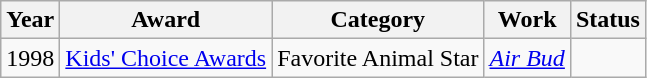<table class=wikitable>
<tr>
<th>Year</th>
<th>Award</th>
<th>Category</th>
<th>Work</th>
<th>Status</th>
</tr>
<tr>
<td>1998</td>
<td><a href='#'>Kids' Choice Awards</a></td>
<td>Favorite Animal Star</td>
<td><em><a href='#'>Air Bud</a></em></td>
<td></td>
</tr>
</table>
